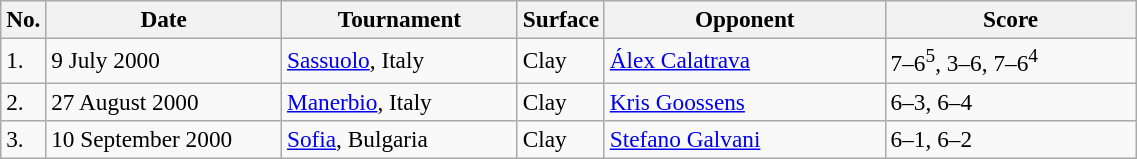<table class="sortable wikitable" style=font-size:97%>
<tr>
<th style="width:20px" class="unsortable">No.</th>
<th style="width:150px">Date</th>
<th style="width:150px">Tournament</th>
<th style="width:50px">Surface</th>
<th style="width:180px">Opponent</th>
<th style="width:160px" class="unsortable">Score</th>
</tr>
<tr>
<td>1.</td>
<td>9 July 2000</td>
<td><a href='#'>Sassuolo</a>, Italy</td>
<td>Clay</td>
<td> <a href='#'>Álex Calatrava</a></td>
<td>7–6<sup>5</sup>, 3–6, 7–6<sup>4</sup></td>
</tr>
<tr>
<td>2.</td>
<td>27 August 2000</td>
<td><a href='#'>Manerbio</a>, Italy</td>
<td>Clay</td>
<td> <a href='#'>Kris Goossens</a></td>
<td>6–3, 6–4</td>
</tr>
<tr>
<td>3.</td>
<td>10 September 2000</td>
<td><a href='#'>Sofia</a>, Bulgaria</td>
<td>Clay</td>
<td> <a href='#'>Stefano Galvani</a></td>
<td>6–1, 6–2</td>
</tr>
</table>
